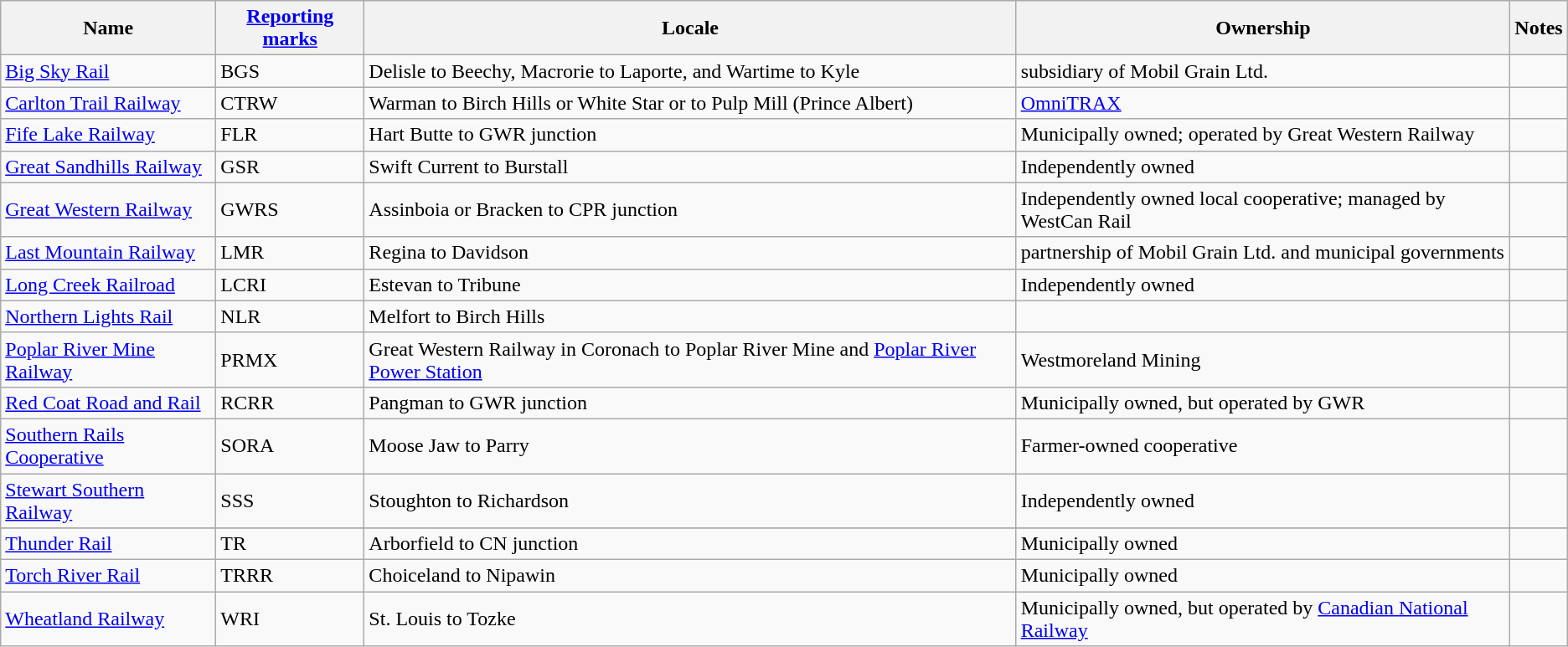<table class="wikitable sortable" border="1">
<tr>
<th>Name</th>
<th><a href='#'>Reporting marks</a></th>
<th>Locale</th>
<th>Ownership</th>
<th>Notes</th>
</tr>
<tr>
<td><a href='#'>Big Sky Rail</a></td>
<td>BGS</td>
<td>Delisle to Beechy, Macrorie to Laporte, and Wartime to Kyle</td>
<td>subsidiary of Mobil Grain Ltd.</td>
<td></td>
</tr>
<tr>
<td><a href='#'>Carlton Trail Railway</a></td>
<td>CTRW</td>
<td>Warman to Birch Hills or White Star or to Pulp Mill (Prince Albert)</td>
<td><a href='#'>OmniTRAX</a></td>
<td></td>
</tr>
<tr>
<td><a href='#'>Fife Lake Railway</a></td>
<td>FLR</td>
<td>Hart Butte to GWR junction</td>
<td>Municipally owned; operated by Great Western Railway</td>
<td></td>
</tr>
<tr>
<td><a href='#'>Great Sandhills Railway</a></td>
<td>GSR</td>
<td>Swift Current to Burstall</td>
<td>Independently owned</td>
<td></td>
</tr>
<tr>
<td><a href='#'>Great Western Railway</a></td>
<td>GWRS</td>
<td>Assinboia or Bracken to CPR junction</td>
<td>Independently owned local cooperative; managed by WestCan Rail </td>
<td></td>
</tr>
<tr>
<td><a href='#'>Last Mountain Railway</a></td>
<td>LMR</td>
<td>Regina to Davidson</td>
<td>partnership of Mobil Grain Ltd. and municipal governments</td>
<td></td>
</tr>
<tr>
<td><a href='#'>Long Creek Railroad</a></td>
<td>LCRI</td>
<td>Estevan to Tribune</td>
<td>Independently owned</td>
<td></td>
</tr>
<tr>
<td><a href='#'>Northern Lights Rail</a></td>
<td>NLR</td>
<td>Melfort to Birch Hills</td>
<td></td>
<td></td>
</tr>
<tr>
<td><a href='#'>Poplar River Mine Railway</a></td>
<td>PRMX</td>
<td>Great Western Railway in Coronach to Poplar River Mine and <a href='#'>Poplar River Power Station</a></td>
<td>Westmoreland Mining</td>
<td></td>
</tr>
<tr>
<td><a href='#'>Red Coat Road and Rail</a></td>
<td>RCRR</td>
<td>Pangman to GWR junction</td>
<td>Municipally owned, but operated by GWR</td>
<td></td>
</tr>
<tr>
<td><a href='#'>Southern Rails Cooperative</a></td>
<td>SORA</td>
<td>Moose Jaw to Parry</td>
<td>Farmer-owned cooperative</td>
<td></td>
</tr>
<tr>
<td><a href='#'>Stewart Southern Railway</a></td>
<td>SSS</td>
<td>Stoughton to Richardson</td>
<td>Independently owned</td>
<td></td>
</tr>
<tr>
</tr>
<tr>
<td><a href='#'>Thunder Rail</a></td>
<td>TR</td>
<td>Arborfield to CN junction</td>
<td>Municipally owned</td>
<td></td>
</tr>
<tr>
<td><a href='#'>Torch River Rail</a></td>
<td>TRRR</td>
<td>Choiceland to Nipawin</td>
<td>Municipally owned</td>
<td></td>
</tr>
<tr>
<td><a href='#'>Wheatland Railway</a></td>
<td>WRI</td>
<td>St. Louis to Tozke</td>
<td>Municipally owned, but operated by <a href='#'>Canadian National Railway</a></td>
<td></td>
</tr>
</table>
